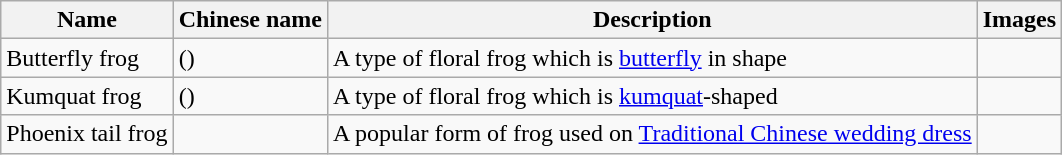<table class="wikitable sortable">
<tr>
<th>Name</th>
<th>Chinese name</th>
<th>Description</th>
<th>Images</th>
</tr>
<tr>
<td>Butterfly frog</td>
<td> ()</td>
<td>A type of floral frog which is <a href='#'>butterfly</a> in shape</td>
<td></td>
</tr>
<tr>
<td>Kumquat frog</td>
<td> ()</td>
<td>A type of floral frog which is <a href='#'>kumquat</a>-shaped</td>
<td></td>
</tr>
<tr>
<td>Phoenix tail frog</td>
<td></td>
<td>A popular form of frog used on <a href='#'>Traditional Chinese wedding dress</a></td>
<td></td>
</tr>
</table>
